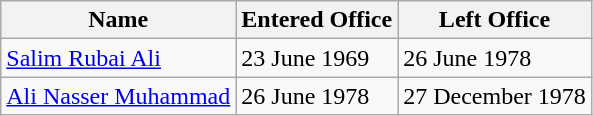<table class="wikitable">
<tr>
<th>Name</th>
<th>Entered Office</th>
<th>Left Office</th>
</tr>
<tr>
<td><a href='#'>Salim Rubai Ali</a></td>
<td>23 June 1969</td>
<td>26 June 1978</td>
</tr>
<tr>
<td><a href='#'>Ali Nasser Muhammad</a></td>
<td>26 June 1978</td>
<td>27 December 1978</td>
</tr>
</table>
